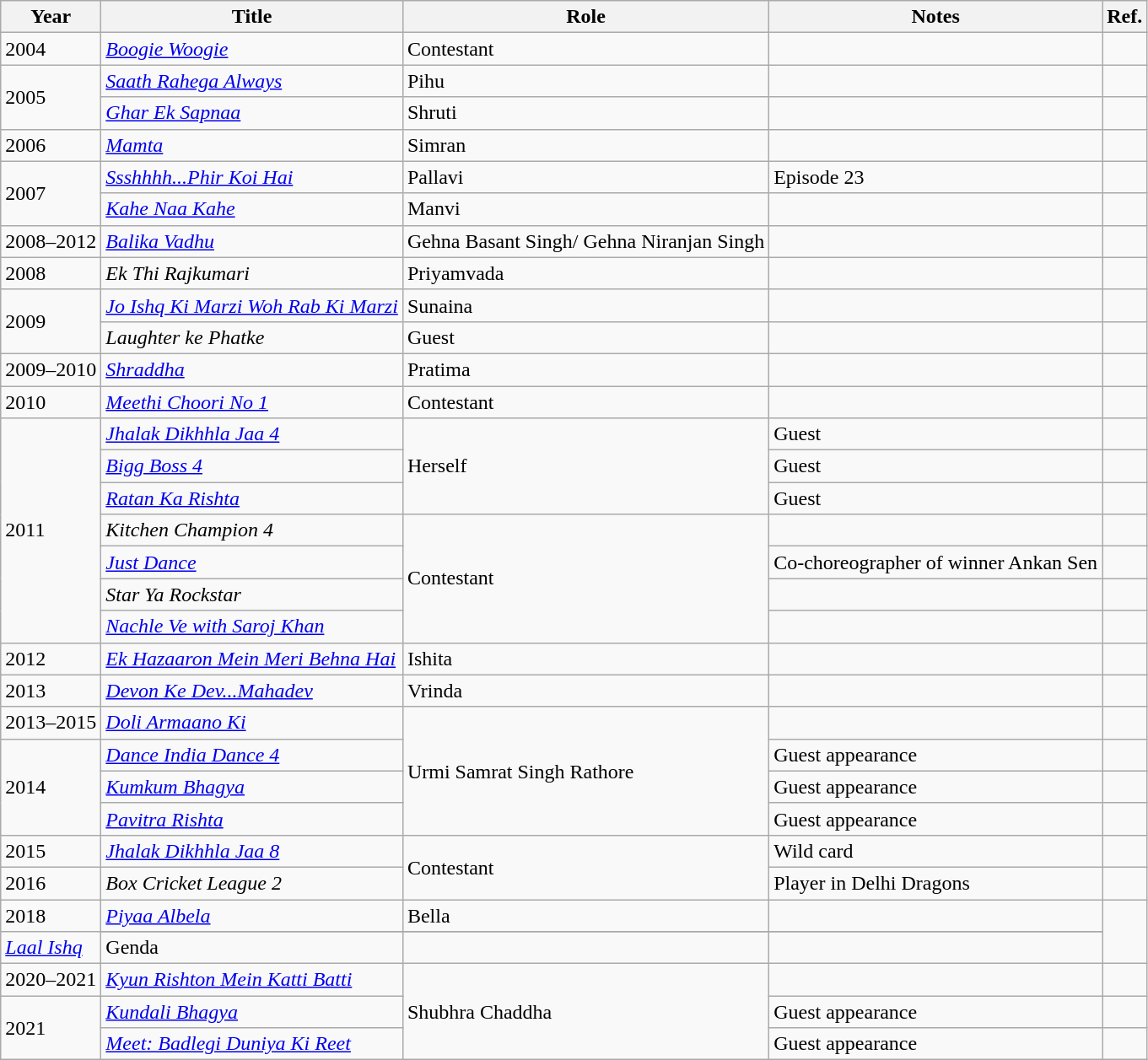<table class="wikitable">
<tr>
<th>Year</th>
<th>Title</th>
<th>Role</th>
<th>Notes</th>
<th>Ref.</th>
</tr>
<tr>
<td>2004</td>
<td><em><a href='#'>Boogie Woogie</a></em></td>
<td>Contestant</td>
<td></td>
<td style="text-align:center;"></td>
</tr>
<tr>
<td rowspan="2">2005</td>
<td><em><a href='#'>Saath Rahega Always</a></em></td>
<td>Pihu</td>
<td></td>
<td style="text-align:center;"></td>
</tr>
<tr>
<td><em><a href='#'>Ghar Ek Sapnaa</a></em></td>
<td>Shruti</td>
<td></td>
<td style="text-align:center;"></td>
</tr>
<tr>
<td>2006</td>
<td><em><a href='#'>Mamta</a></em></td>
<td>Simran</td>
<td></td>
<td style="text-align:center;"></td>
</tr>
<tr>
<td rowspan="2">2007</td>
<td><em><a href='#'>Ssshhhh...Phir Koi Hai</a></em></td>
<td>Pallavi</td>
<td>Episode 23</td>
<td style="text-align:center;"></td>
</tr>
<tr>
<td><em><a href='#'>Kahe Naa Kahe</a></em></td>
<td>Manvi</td>
<td></td>
<td style="text-align:center;"></td>
</tr>
<tr>
<td>2008–2012</td>
<td><em><a href='#'>Balika Vadhu</a></em></td>
<td>Gehna Basant Singh/ Gehna Niranjan Singh</td>
<td></td>
<td style="text-align:center;"></td>
</tr>
<tr>
<td>2008</td>
<td><em>Ek Thi Rajkumari</em></td>
<td>Priyamvada</td>
<td></td>
<td style="text-align:center;"></td>
</tr>
<tr>
<td rowspan="2">2009</td>
<td><em><a href='#'>Jo Ishq Ki Marzi Woh Rab Ki Marzi</a></em></td>
<td>Sunaina</td>
<td></td>
<td style="text-align:center;"></td>
</tr>
<tr>
<td><em>Laughter ke Phatke</em></td>
<td>Guest</td>
<td></td>
<td style="text-align:center;"></td>
</tr>
<tr>
<td>2009–2010</td>
<td><em><a href='#'>Shraddha</a></em></td>
<td>Pratima</td>
<td></td>
<td style="text-align:center;"></td>
</tr>
<tr>
<td>2010</td>
<td><em><a href='#'>Meethi Choori No 1</a></em></td>
<td>Contestant</td>
<td></td>
<td style="text-align:center;"></td>
</tr>
<tr>
<td rowspan="7">2011</td>
<td><em><a href='#'>Jhalak Dikhhla Jaa 4</a></em></td>
<td rowspan="3">Herself</td>
<td>Guest</td>
<td style="text-align:center;"></td>
</tr>
<tr>
<td><em><a href='#'>Bigg Boss 4</a></em></td>
<td>Guest</td>
<td style="text-align:center;"></td>
</tr>
<tr>
<td><em><a href='#'>Ratan Ka Rishta</a></em></td>
<td>Guest</td>
<td style="text-align:center;"></td>
</tr>
<tr>
<td><em>Kitchen Champion 4</em></td>
<td rowspan="4">Contestant</td>
<td></td>
<td style="text-align:center;"></td>
</tr>
<tr>
<td><em><a href='#'>Just Dance</a></em></td>
<td>Co-choreographer of winner Ankan Sen</td>
<td style="text-align:center;"></td>
</tr>
<tr>
<td><em>Star Ya Rockstar</em></td>
<td></td>
<td style="text-align:center;"></td>
</tr>
<tr>
<td><em><a href='#'>Nachle Ve with Saroj Khan</a></em></td>
<td></td>
<td style="text-align:center;"></td>
</tr>
<tr>
<td>2012</td>
<td><em><a href='#'>Ek Hazaaron Mein Meri Behna Hai</a></em></td>
<td>Ishita</td>
<td></td>
<td style="text-align:center;"></td>
</tr>
<tr>
<td>2013</td>
<td><em><a href='#'>Devon Ke Dev...Mahadev</a></em></td>
<td>Vrinda</td>
<td></td>
<td style="text-align:center;"></td>
</tr>
<tr>
<td>2013–2015</td>
<td><em><a href='#'>Doli Armaano Ki</a></em></td>
<td rowspan="4">Urmi Samrat Singh Rathore</td>
<td></td>
<td style="text-align:center;"></td>
</tr>
<tr>
<td rowspan="3">2014</td>
<td><em><a href='#'>Dance India Dance 4</a></em></td>
<td>Guest appearance</td>
<td style="text-align:center;"></td>
</tr>
<tr>
<td><em><a href='#'>Kumkum Bhagya</a></em></td>
<td>Guest appearance</td>
<td style="text-align:center;"></td>
</tr>
<tr>
<td><em><a href='#'>Pavitra Rishta</a></em></td>
<td>Guest appearance</td>
<td style="text-align:center;"></td>
</tr>
<tr>
<td>2015</td>
<td><em><a href='#'>Jhalak Dikhhla Jaa 8</a></em></td>
<td rowspan="2">Contestant</td>
<td>Wild card</td>
<td style="text-align:center;"></td>
</tr>
<tr>
<td>2016</td>
<td><em>Box Cricket League 2</em></td>
<td>Player in Delhi Dragons</td>
<td style="text-align:center;"></td>
</tr>
<tr>
<td rowspan="2">2018</td>
<td><em><a href='#'>Piyaa Albela</a></em></td>
<td>Bella</td>
<td></td>
</tr>
<tr>
</tr>
<tr>
<td><em><a href='#'>Laal Ishq</a></em></td>
<td>Genda</td>
<td></td>
<td></td>
</tr>
<tr>
<td>2020–2021</td>
<td><em><a href='#'>Kyun Rishton Mein Katti Batti</a></em></td>
<td rowspan="3">Shubhra Chaddha</td>
<td></td>
<td style="text-align:center;"></td>
</tr>
<tr>
<td rowspan="2">2021</td>
<td><em><a href='#'>Kundali Bhagya</a></em></td>
<td>Guest appearance</td>
<td style="text-align:center;"></td>
</tr>
<tr>
<td><em><a href='#'>Meet: Badlegi Duniya Ki Reet</a></em></td>
<td>Guest appearance</td>
<td></td>
</tr>
</table>
